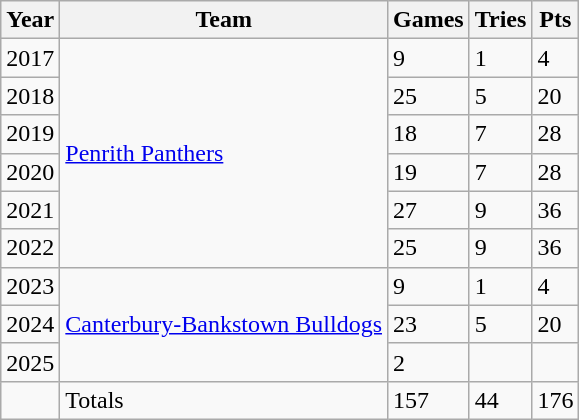<table class="wikitable">
<tr>
<th>Year</th>
<th>Team</th>
<th>Games</th>
<th>Tries</th>
<th>Pts</th>
</tr>
<tr>
<td>2017</td>
<td rowspan="6"> <a href='#'>Penrith Panthers</a></td>
<td>9</td>
<td>1</td>
<td>4</td>
</tr>
<tr>
<td>2018</td>
<td>25</td>
<td>5</td>
<td>20</td>
</tr>
<tr>
<td>2019</td>
<td>18</td>
<td>7</td>
<td>28</td>
</tr>
<tr>
<td>2020</td>
<td>19</td>
<td>7</td>
<td>28</td>
</tr>
<tr>
<td>2021</td>
<td>27</td>
<td>9</td>
<td>36</td>
</tr>
<tr>
<td>2022</td>
<td>25</td>
<td>9</td>
<td>36</td>
</tr>
<tr>
<td>2023</td>
<td rowspan="3"> <a href='#'>Canterbury-Bankstown Bulldogs</a></td>
<td>9</td>
<td>1</td>
<td>4</td>
</tr>
<tr>
<td>2024</td>
<td>23</td>
<td>5</td>
<td>20</td>
</tr>
<tr>
<td>2025</td>
<td>2</td>
<td></td>
<td></td>
</tr>
<tr>
<td></td>
<td>Totals</td>
<td>157</td>
<td>44</td>
<td>176</td>
</tr>
</table>
